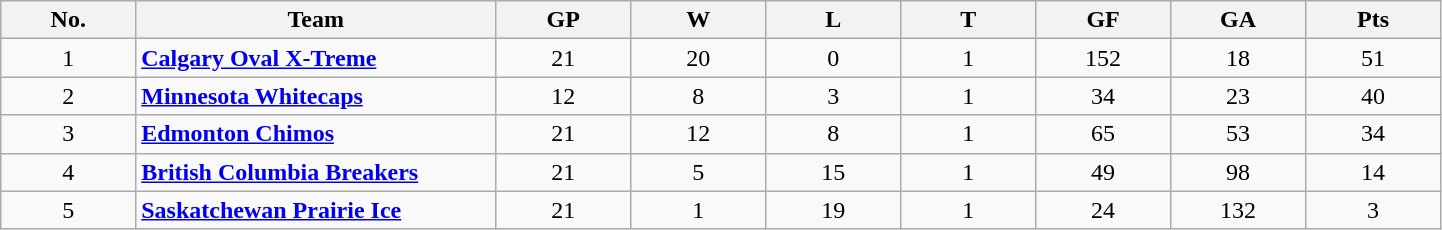<table class="wikitable sortable">
<tr>
<th bgcolor="#DDDDFF" width="7.5%" title="Division rank">No.</th>
<th bgcolor="#DDDDFF" width="20%">Team</th>
<th bgcolor="#DDDDFF" width="7.5%" title="Games played" class="unsortable">GP</th>
<th bgcolor="#DDDDFF" width="7.5%" title="Wins">W</th>
<th bgcolor="#DDDDFF" width="7.5%" title="Losses">L</th>
<th bgcolor="#DDDDFF" width="7.5%" title="Ties">T</th>
<th bgcolor="#DDDDFF" width="7.5%" title="Goals For">GF</th>
<th bgcolor="#DDDDFF" width="7.5%" title="Goals Against ">GA</th>
<th bgcolor="#DDDDFF" width="7.5%" title="Points">Pts</th>
</tr>
<tr align=center>
<td>1</td>
<td align=left><strong><a href='#'>Calgary Oval X-Treme</a></strong></td>
<td>21</td>
<td>20</td>
<td>0</td>
<td>1</td>
<td>152</td>
<td>18</td>
<td>51</td>
</tr>
<tr align=center>
<td>2</td>
<td align=left><strong><a href='#'>Minnesota Whitecaps</a></strong></td>
<td>12</td>
<td>8</td>
<td>3</td>
<td>1</td>
<td>34</td>
<td>23</td>
<td>40</td>
</tr>
<tr align=center>
<td>3</td>
<td align=left><strong><a href='#'>Edmonton Chimos</a></strong></td>
<td>21</td>
<td>12</td>
<td>8</td>
<td>1</td>
<td>65</td>
<td>53</td>
<td>34</td>
</tr>
<tr align=center>
<td>4</td>
<td align=left><strong><a href='#'>British Columbia Breakers</a></strong></td>
<td>21</td>
<td>5</td>
<td>15</td>
<td>1</td>
<td>49</td>
<td>98</td>
<td>14</td>
</tr>
<tr align=center>
<td>5</td>
<td align=left><strong><a href='#'>Saskatchewan Prairie Ice</a></strong></td>
<td>21</td>
<td>1</td>
<td>19</td>
<td>1</td>
<td>24</td>
<td>132</td>
<td>3</td>
</tr>
</table>
